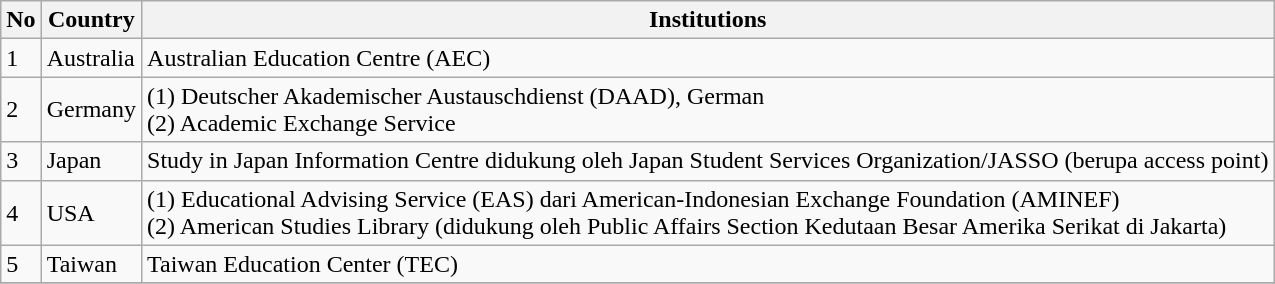<table class="wikitable">
<tr>
<th>No</th>
<th>Country</th>
<th>Institutions</th>
</tr>
<tr>
<td>1</td>
<td>Australia</td>
<td>Australian Education Centre (AEC)</td>
</tr>
<tr>
<td>2</td>
<td>Germany</td>
<td>(1) Deutscher Akademischer Austauschdienst (DAAD), German<br>(2) Academic Exchange Service</td>
</tr>
<tr>
<td>3</td>
<td>Japan</td>
<td>Study in Japan Information Centre didukung oleh Japan Student Services Organization/JASSO (berupa access point)</td>
</tr>
<tr>
<td>4</td>
<td>USA</td>
<td>(1) Educational Advising Service (EAS) dari American-Indonesian Exchange Foundation (AMINEF)<br>(2) American Studies Library (didukung oleh Public Affairs Section Kedutaan Besar Amerika Serikat di Jakarta)</td>
</tr>
<tr>
<td>5</td>
<td>Taiwan</td>
<td>Taiwan Education Center (TEC)</td>
</tr>
<tr>
</tr>
</table>
